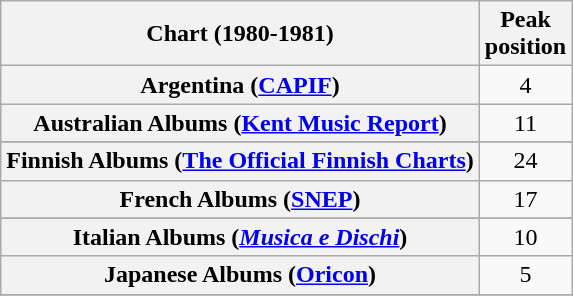<table class="wikitable sortable plainrowheaders">
<tr>
<th>Chart (1980-1981)</th>
<th>Peak<br>position</th>
</tr>
<tr>
<th scope="row">Argentina (<a href='#'>CAPIF</a>)</th>
<td align="center">4</td>
</tr>
<tr>
<th scope="row">Australian Albums (<a href='#'>Kent Music Report</a>)</th>
<td align="center">11</td>
</tr>
<tr>
</tr>
<tr>
</tr>
<tr>
</tr>
<tr>
<th scope="row">Finnish Albums (<a href='#'>The Official Finnish Charts</a>)</th>
<td align="center">24</td>
</tr>
<tr>
<th scope="row">French Albums (<a href='#'>SNEP</a>)</th>
<td align="center">17</td>
</tr>
<tr>
</tr>
<tr>
<th scope="row">Italian Albums (<em><a href='#'>Musica e Dischi</a></em>)</th>
<td align="center">10</td>
</tr>
<tr>
<th scope="row">Japanese Albums (<a href='#'>Oricon</a>)</th>
<td align="center">5</td>
</tr>
<tr>
</tr>
<tr>
</tr>
<tr>
</tr>
<tr>
</tr>
<tr>
</tr>
</table>
